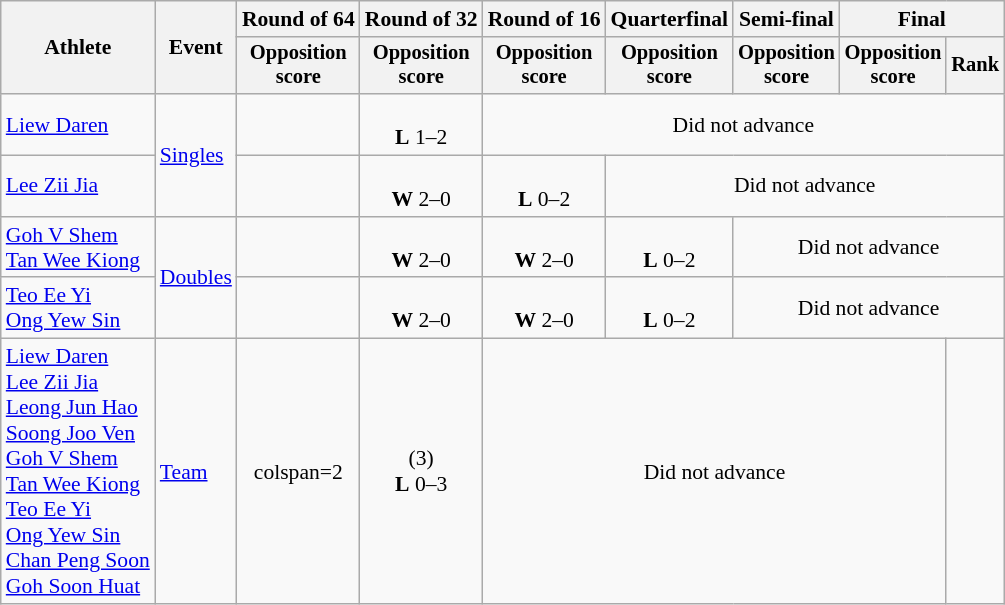<table class=wikitable style="font-size:90%; text-align:center">
<tr>
<th rowspan="2">Athlete</th>
<th rowspan="2">Event</th>
<th>Round of 64</th>
<th>Round of 32</th>
<th>Round of 16</th>
<th>Quarterfinal</th>
<th>Semi-final</th>
<th colspan="2">Final</th>
</tr>
<tr style="font-size:95%">
<th>Opposition<br> score</th>
<th>Opposition<br> score</th>
<th>Opposition<br> score</th>
<th>Opposition<br> score</th>
<th>Opposition<br> score</th>
<th>Opposition<br> score</th>
<th>Rank</th>
</tr>
<tr>
<td align="left"><a href='#'>Liew Daren</a></td>
<td align="left" rowspan="2"><a href='#'>Singles</a></td>
<td></td>
<td><br><strong>L</strong> 1–2</td>
<td colspan="5">Did not advance</td>
</tr>
<tr>
<td align="left"><a href='#'>Lee Zii Jia</a></td>
<td></td>
<td><br><strong>W</strong> 2–0</td>
<td><br><strong>L</strong> 0–2</td>
<td colspan="4">Did not advance</td>
</tr>
<tr>
<td align="left"><a href='#'>Goh V Shem</a><br><a href='#'>Tan Wee Kiong</a></td>
<td align="left" rowspan="2"><a href='#'>Doubles</a></td>
<td></td>
<td><br><strong>W</strong> 2–0</td>
<td><br><strong>W</strong> 2–0</td>
<td><br><strong>L</strong> 0–2</td>
<td colspan="3">Did not advance</td>
</tr>
<tr>
<td align="left"><a href='#'>Teo Ee Yi</a><br><a href='#'>Ong Yew Sin</a></td>
<td></td>
<td><br><strong>W</strong> 2–0</td>
<td><br><strong>W</strong> 2–0</td>
<td><br><strong>L</strong> 0–2</td>
<td colspan="3">Did not advance</td>
</tr>
<tr>
<td align="left"><a href='#'>Liew Daren</a><br><a href='#'>Lee Zii Jia</a><br><a href='#'>Leong Jun Hao</a><br><a href='#'>Soong Joo Ven</a><br><a href='#'>Goh V Shem</a><br><a href='#'>Tan Wee Kiong</a><br><a href='#'>Teo Ee Yi</a><br><a href='#'>Ong Yew Sin</a><br><a href='#'>Chan Peng Soon</a><br><a href='#'>Goh Soon Huat</a></td>
<td align="left"><a href='#'>Team</a></td>
<td>colspan=2 </td>
<td> (3)<br><strong>L</strong> 0–3</td>
<td colspan="4">Did not advance</td>
</tr>
</table>
